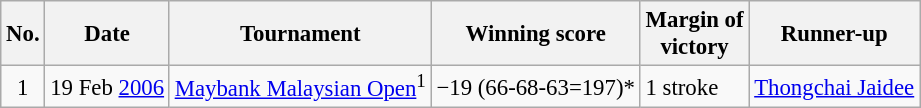<table class="wikitable" style="font-size:95%;">
<tr>
<th>No.</th>
<th>Date</th>
<th>Tournament</th>
<th>Winning score</th>
<th>Margin of<br>victory</th>
<th>Runner-up</th>
</tr>
<tr>
<td align=center>1</td>
<td align=right>19 Feb <a href='#'>2006</a></td>
<td><a href='#'>Maybank Malaysian Open</a><sup>1</sup></td>
<td>−19 (66-68-63=197)*</td>
<td>1 stroke</td>
<td> <a href='#'>Thongchai Jaidee</a></td>
</tr>
</table>
